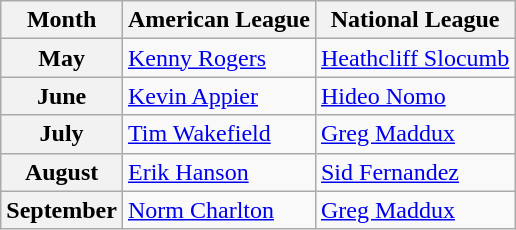<table class="wikitable">
<tr>
<th>Month</th>
<th>American League</th>
<th>National League</th>
</tr>
<tr>
<th>May</th>
<td><a href='#'>Kenny Rogers</a></td>
<td><a href='#'>Heathcliff Slocumb</a></td>
</tr>
<tr>
<th>June</th>
<td><a href='#'>Kevin Appier</a></td>
<td><a href='#'>Hideo Nomo</a></td>
</tr>
<tr>
<th>July</th>
<td><a href='#'>Tim Wakefield</a></td>
<td><a href='#'>Greg Maddux</a></td>
</tr>
<tr>
<th>August</th>
<td><a href='#'>Erik Hanson</a></td>
<td><a href='#'>Sid Fernandez</a></td>
</tr>
<tr>
<th>September</th>
<td><a href='#'>Norm Charlton</a></td>
<td><a href='#'>Greg Maddux</a></td>
</tr>
</table>
